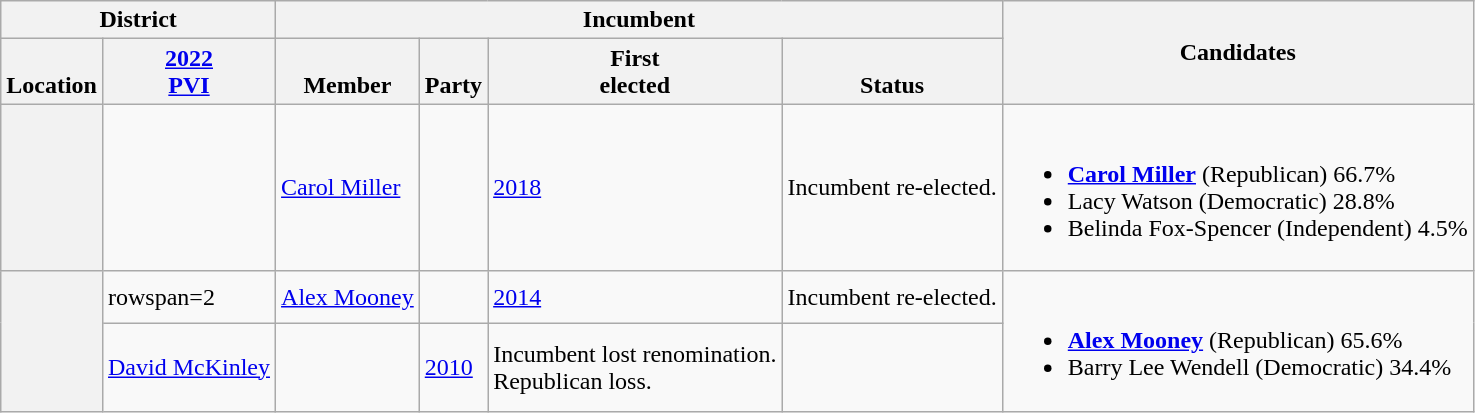<table class="wikitable sortable">
<tr>
<th colspan=2>District</th>
<th colspan=4>Incumbent</th>
<th rowspan=2 class="unsortable">Candidates</th>
</tr>
<tr valign=bottom>
<th>Location</th>
<th><a href='#'>2022<br>PVI</a></th>
<th>Member</th>
<th>Party</th>
<th>First<br>elected</th>
<th>Status</th>
</tr>
<tr>
<th></th>
<td></td>
<td><a href='#'>Carol Miller</a><br></td>
<td></td>
<td><a href='#'>2018</a></td>
<td>Incumbent re-elected.</td>
<td nowrap><br><ul><li> <strong><a href='#'>Carol Miller</a></strong> (Republican) 66.7%</li><li>Lacy Watson (Democratic) 28.8%</li><li>Belinda Fox-Spencer (Independent) 4.5%</li></ul></td>
</tr>
<tr>
<th rowspan=2></th>
<td>rowspan=2 </td>
<td><a href='#'>Alex Mooney</a></td>
<td></td>
<td><a href='#'>2014</a></td>
<td>Incumbent re-elected.</td>
<td rowspan=2 nowrap><br><ul><li> <strong><a href='#'>Alex Mooney</a></strong> (Republican) 65.6%</li><li>Barry Lee Wendell (Democratic) 34.4%</li></ul></td>
</tr>
<tr>
<td><a href='#'>David McKinley</a><br></td>
<td></td>
<td><a href='#'>2010</a></td>
<td>Incumbent lost renomination.<br>Republican loss.</td>
</tr>
</table>
